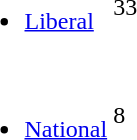<table>
<tr>
<td><br><ul><li><a href='#'>Liberal</a></li></ul></td>
<td><div>33</div></td>
</tr>
<tr>
<td><br><ul><li><a href='#'>National</a></li></ul></td>
<td><div>8</div></td>
</tr>
</table>
